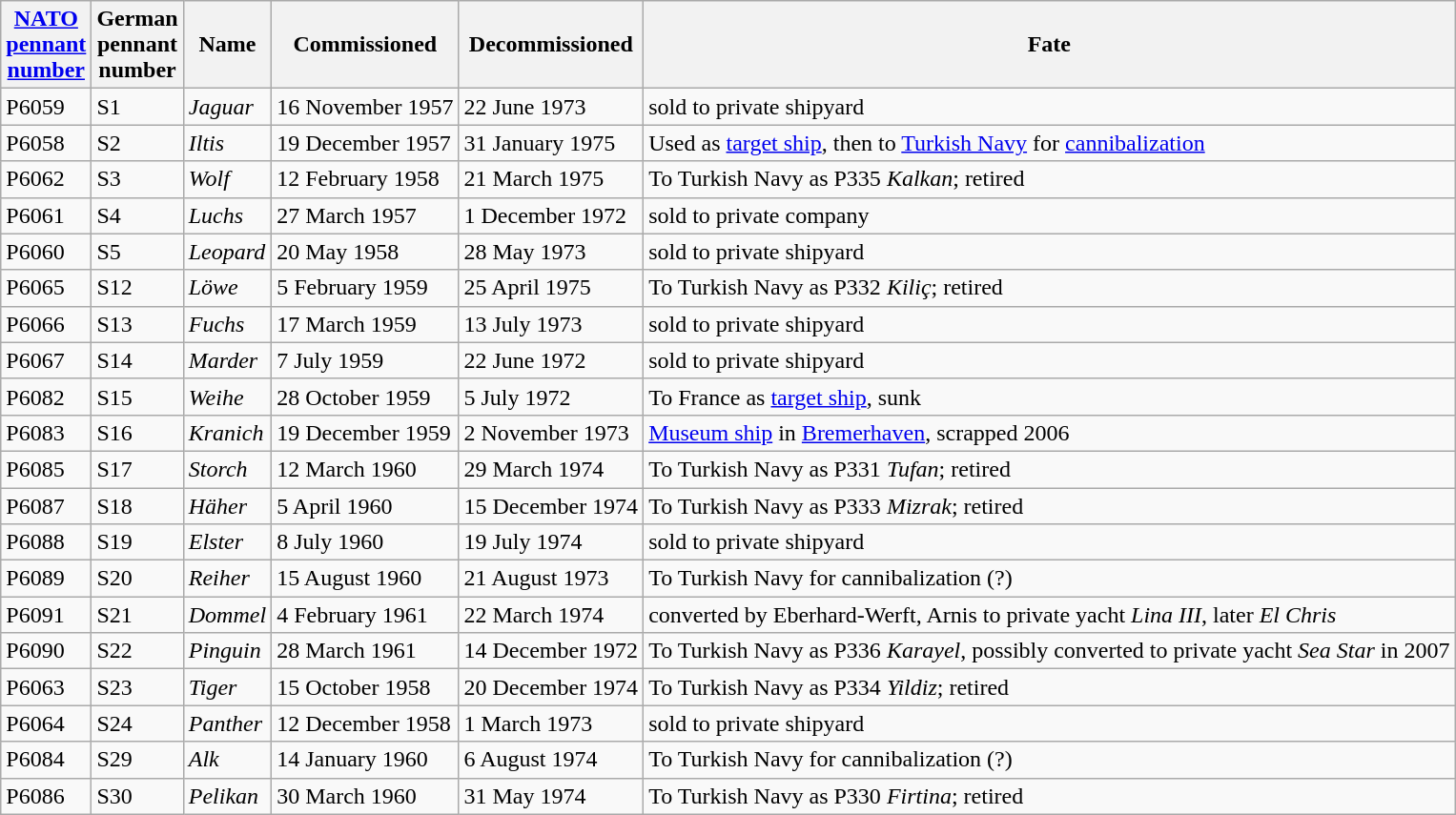<table class="wikitable">
<tr>
<th><a href='#'>NATO</a><br><a href='#'>pennant<br>number</a></th>
<th>German<br>pennant<br>number</th>
<th>Name</th>
<th>Commissioned</th>
<th>Decommissioned</th>
<th>Fate</th>
</tr>
<tr>
<td>P6059</td>
<td>S1</td>
<td><em>Jaguar</em></td>
<td>16 November 1957</td>
<td>22 June 1973</td>
<td>sold to private shipyard</td>
</tr>
<tr>
<td>P6058</td>
<td>S2</td>
<td><em>Iltis</em></td>
<td>19 December 1957</td>
<td>31 January 1975</td>
<td>Used as <a href='#'>target ship</a>, then to <a href='#'>Turkish Navy</a> for <a href='#'>cannibalization</a></td>
</tr>
<tr>
<td>P6062</td>
<td>S3</td>
<td><em>Wolf</em></td>
<td>12 February 1958</td>
<td>21 March 1975</td>
<td>To Turkish Navy as P335 <em>Kalkan</em>; retired</td>
</tr>
<tr>
<td>P6061</td>
<td>S4</td>
<td><em>Luchs</em></td>
<td>27 March 1957</td>
<td>1 December 1972</td>
<td>sold to private company</td>
</tr>
<tr>
<td>P6060</td>
<td>S5</td>
<td><em>Leopard</em></td>
<td>20 May 1958</td>
<td>28 May 1973</td>
<td>sold to private shipyard</td>
</tr>
<tr>
<td>P6065</td>
<td>S12</td>
<td><em>Löwe</em></td>
<td>5 February 1959</td>
<td>25 April 1975</td>
<td>To Turkish Navy as P332 <em>Kiliç</em>; retired</td>
</tr>
<tr>
<td>P6066</td>
<td>S13</td>
<td><em>Fuchs</em></td>
<td>17 March 1959</td>
<td>13 July 1973</td>
<td>sold to private shipyard</td>
</tr>
<tr>
<td>P6067</td>
<td>S14</td>
<td><em>Marder</em></td>
<td>7 July 1959</td>
<td>22 June 1972</td>
<td>sold to private shipyard</td>
</tr>
<tr>
<td>P6082</td>
<td>S15</td>
<td><em>Weihe</em></td>
<td>28 October 1959</td>
<td>5 July 1972</td>
<td>To France as <a href='#'>target ship</a>, sunk</td>
</tr>
<tr>
<td>P6083</td>
<td>S16</td>
<td><em>Kranich</em></td>
<td>19 December 1959</td>
<td>2 November 1973</td>
<td><a href='#'>Museum ship</a> in <a href='#'>Bremerhaven</a>, scrapped 2006</td>
</tr>
<tr>
<td>P6085</td>
<td>S17</td>
<td><em>Storch</em></td>
<td>12 March 1960</td>
<td>29 March 1974</td>
<td>To Turkish Navy as P331 <em>Tufan</em>; retired</td>
</tr>
<tr>
<td>P6087</td>
<td>S18</td>
<td><em>Häher</em></td>
<td>5 April 1960</td>
<td>15 December 1974</td>
<td>To Turkish Navy as P333 <em>Mizrak</em>; retired</td>
</tr>
<tr>
<td>P6088</td>
<td>S19</td>
<td><em>Elster</em></td>
<td>8 July 1960</td>
<td>19 July 1974</td>
<td>sold to private shipyard</td>
</tr>
<tr>
<td>P6089</td>
<td>S20</td>
<td><em>Reiher</em></td>
<td>15 August 1960</td>
<td>21 August 1973</td>
<td>To Turkish Navy for cannibalization (?)</td>
</tr>
<tr>
<td>P6091</td>
<td>S21</td>
<td><em>Dommel</em></td>
<td>4 February 1961</td>
<td>22 March 1974</td>
<td>converted by Eberhard-Werft, Arnis to private yacht <em>Lina III</em>, later <em>El Chris</em></td>
</tr>
<tr>
<td>P6090</td>
<td>S22</td>
<td><em>Pinguin</em></td>
<td>28 March 1961</td>
<td>14 December 1972</td>
<td>To Turkish Navy as P336 <em>Karayel</em>, possibly converted to private yacht <em>Sea Star</em> in 2007</td>
</tr>
<tr>
<td>P6063</td>
<td>S23</td>
<td><em>Tiger</em></td>
<td>15 October 1958</td>
<td>20 December 1974</td>
<td>To Turkish Navy as P334 <em>Yildiz</em>; retired</td>
</tr>
<tr>
<td>P6064</td>
<td>S24</td>
<td><em>Panther</em></td>
<td>12 December 1958</td>
<td>1 March 1973</td>
<td>sold to private shipyard</td>
</tr>
<tr>
<td>P6084</td>
<td>S29</td>
<td><em>Alk</em></td>
<td>14 January 1960</td>
<td>6 August 1974</td>
<td>To Turkish Navy for cannibalization (?)</td>
</tr>
<tr>
<td>P6086</td>
<td>S30</td>
<td><em>Pelikan</em></td>
<td>30 March 1960</td>
<td>31 May 1974</td>
<td>To Turkish Navy as P330 <em>Firtina</em>; retired</td>
</tr>
</table>
